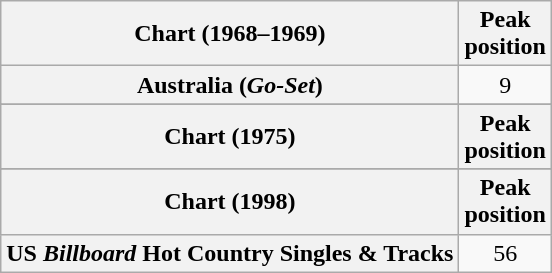<table class="wikitable sortable plainrowheaders" style="text-align:center">
<tr>
<th scope=col>Chart (1968–1969)</th>
<th scope=col>Peak<br>position</th>
</tr>
<tr>
<th scope=row>Australia (<em>Go-Set</em>)</th>
<td style="text-align:center;">9</td>
</tr>
<tr>
</tr>
<tr>
</tr>
<tr>
</tr>
<tr>
</tr>
<tr>
</tr>
<tr>
<th scope=col>Chart (1975)</th>
<th scope=col>Peak<br>position</th>
</tr>
<tr>
</tr>
<tr>
</tr>
<tr>
</tr>
<tr>
</tr>
<tr>
</tr>
<tr>
</tr>
<tr>
</tr>
<tr>
<th scope=col>Chart (1998)</th>
<th scope=col>Peak<br>position</th>
</tr>
<tr>
<th scope=row>US <em>Billboard</em> Hot Country Singles & Tracks</th>
<td style="text-align:center;">56</td>
</tr>
</table>
